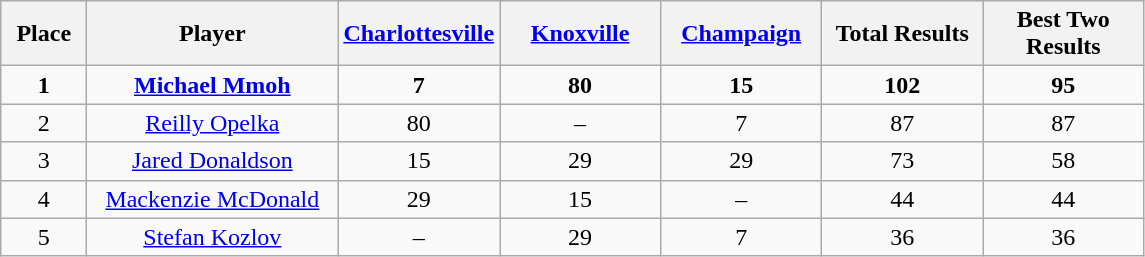<table class="wikitable" style="text-align: center;">
<tr>
<th style="width:50px;">Place</th>
<th width=160>Player</th>
<th width=100><a href='#'>Charlottesville</a></th>
<th width=100><a href='#'>Knoxville</a></th>
<th width=100><a href='#'>Champaign</a></th>
<th width=100>Total Results</th>
<th width=100>Best Two Results</th>
</tr>
<tr>
<td><strong> 1</strong></td>
<td><strong><a href='#'>Michael Mmoh</a></strong></td>
<td><strong>7</strong></td>
<td><strong>80</strong></td>
<td><strong>15</strong></td>
<td><strong>102</strong></td>
<td><strong>95</strong></td>
</tr>
<tr>
<td>2</td>
<td><a href='#'>Reilly Opelka</a></td>
<td>80</td>
<td>–</td>
<td>7</td>
<td>87</td>
<td>87</td>
</tr>
<tr>
<td>3</td>
<td><a href='#'>Jared Donaldson</a></td>
<td>15</td>
<td>29</td>
<td>29</td>
<td>73</td>
<td>58</td>
</tr>
<tr>
<td>4</td>
<td><a href='#'>Mackenzie McDonald</a></td>
<td>29</td>
<td>15</td>
<td>–</td>
<td>44</td>
<td>44</td>
</tr>
<tr>
<td>5</td>
<td><a href='#'>Stefan Kozlov</a></td>
<td>–</td>
<td>29</td>
<td>7</td>
<td>36</td>
<td>36</td>
</tr>
</table>
